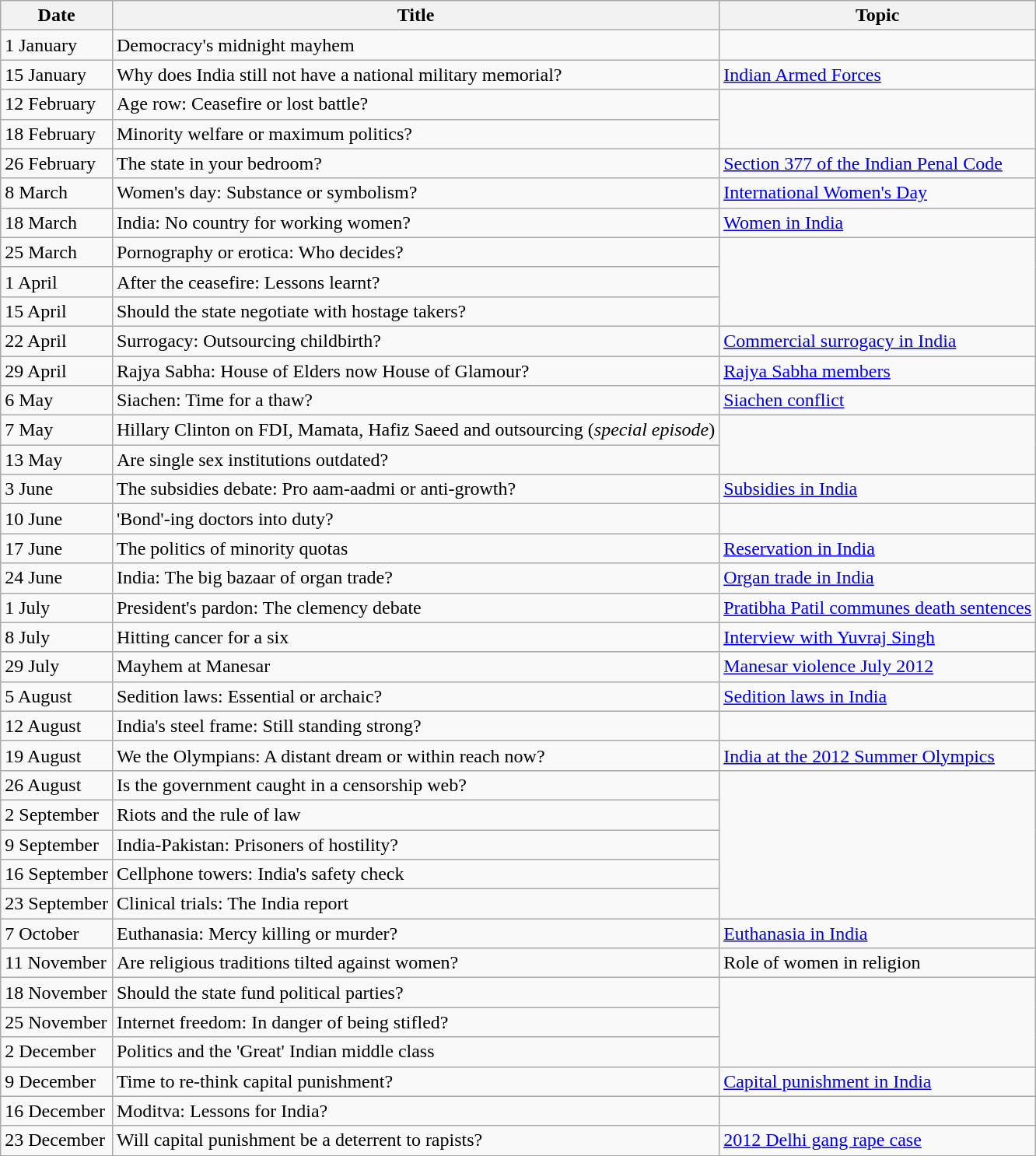<table class="wikitable">
<tr>
<th scope="col">Date</th>
<th scope="col">Title</th>
<th scope="col">Topic</th>
</tr>
<tr>
<td>1 January</td>
<td>Democracy's midnight mayhem</td>
</tr>
<tr>
<td>15 January</td>
<td>Why does India still not have a national military memorial?</td>
<td><a href='#'>Indian Armed Forces</a></td>
</tr>
<tr>
<td>12 February</td>
<td>Age row: Ceasefire or lost battle?</td>
</tr>
<tr>
<td>18 February</td>
<td>Minority welfare or maximum politics?</td>
</tr>
<tr>
<td>26 February</td>
<td>The state in your bedroom?</td>
<td><a href='#'>Section 377 of the Indian Penal Code</a></td>
</tr>
<tr>
<td>8 March</td>
<td>Women's day: Substance or symbolism?</td>
<td><a href='#'>International Women's Day</a></td>
</tr>
<tr>
<td>18 March</td>
<td>India: No country for working women?</td>
<td><a href='#'>Women in India</a></td>
</tr>
<tr>
<td>25 March</td>
<td>Pornography or erotica: Who decides?</td>
</tr>
<tr>
<td>1 April</td>
<td>After the ceasefire: Lessons learnt?</td>
</tr>
<tr>
<td>15 April</td>
<td>Should the state negotiate with hostage takers?</td>
</tr>
<tr>
<td>22 April</td>
<td>Surrogacy: Outsourcing childbirth?</td>
<td><a href='#'>Commercial surrogacy in India</a></td>
</tr>
<tr>
<td>29 April</td>
<td>Rajya Sabha: House of Elders now House of Glamour?</td>
<td><a href='#'>Rajya Sabha members</a></td>
</tr>
<tr>
<td>6 May</td>
<td>Siachen: Time for a thaw?</td>
<td><a href='#'>Siachen conflict</a></td>
</tr>
<tr>
<td>7 May</td>
<td>Hillary Clinton on FDI, Mamata, Hafiz Saeed and outsourcing (<em>special episode</em>)</td>
</tr>
<tr>
<td>13 May</td>
<td>Are single sex institutions outdated?</td>
</tr>
<tr>
<td>3 June</td>
<td>The subsidies debate: Pro aam-aadmi or anti-growth?</td>
<td><a href='#'>Subsidies in India</a></td>
</tr>
<tr>
<td>10 June</td>
<td>'Bond'-ing doctors into duty?</td>
</tr>
<tr>
<td>17 June</td>
<td>The politics of minority quotas</td>
<td><a href='#'>Reservation in India</a></td>
</tr>
<tr>
<td>24 June</td>
<td>India: The big bazaar of organ trade?</td>
<td><a href='#'>Organ trade in India</a></td>
</tr>
<tr>
<td>1 July</td>
<td>President's pardon: The clemency debate</td>
<td><a href='#'>Pratibha Patil communes death sentences</a></td>
</tr>
<tr>
<td>8 July</td>
<td>Hitting cancer for a six</td>
<td><a href='#'>Interview with Yuvraj Singh</a></td>
</tr>
<tr>
<td>29 July</td>
<td>Mayhem at Manesar</td>
<td><a href='#'>Manesar violence July 2012</a></td>
</tr>
<tr>
<td>5 August</td>
<td>Sedition laws: Essential or archaic?</td>
<td><a href='#'>Sedition laws in India</a></td>
</tr>
<tr>
<td>12 August</td>
<td>India's steel frame: Still standing strong?</td>
</tr>
<tr>
<td>19 August</td>
<td>We the Olympians: A distant dream or within reach now?</td>
<td><a href='#'>India at the 2012 Summer Olympics</a></td>
</tr>
<tr>
<td>26 August</td>
<td>Is the government caught in a censorship web?</td>
</tr>
<tr>
<td>2 September</td>
<td>Riots and the rule of law</td>
</tr>
<tr>
<td>9 September</td>
<td>India-Pakistan: Prisoners of hostility?</td>
</tr>
<tr>
<td>16 September</td>
<td>Cellphone towers: India's safety check</td>
</tr>
<tr>
<td>23 September</td>
<td>Clinical trials: The India report</td>
</tr>
<tr>
<td>7 October</td>
<td>Euthanasia: Mercy killing or murder?</td>
<td><a href='#'>Euthanasia in India</a></td>
</tr>
<tr>
<td>11 November</td>
<td>Are religious traditions tilted against women?</td>
<td>Role of women in religion</td>
</tr>
<tr>
<td>18 November</td>
<td>Should the state fund political parties?</td>
</tr>
<tr>
<td>25 November</td>
<td>Internet freedom: In danger of being stifled?</td>
</tr>
<tr>
<td>2 December</td>
<td>Politics and the 'Great' Indian middle class</td>
</tr>
<tr>
<td>9 December</td>
<td>Time to re-think capital punishment?</td>
<td><a href='#'>Capital punishment in India</a></td>
</tr>
<tr>
<td>16 December</td>
<td>Moditva: Lessons for India?</td>
</tr>
<tr>
<td>23 December</td>
<td>Will capital punishment be a deterrent to rapists?</td>
<td><a href='#'>2012 Delhi gang rape case</a></td>
</tr>
</table>
